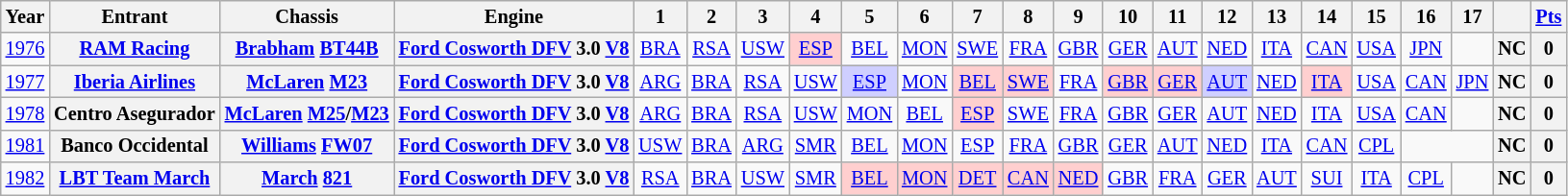<table class="wikitable" style="text-align:center; font-size:85%">
<tr>
<th>Year</th>
<th>Entrant</th>
<th>Chassis</th>
<th>Engine</th>
<th>1</th>
<th>2</th>
<th>3</th>
<th>4</th>
<th>5</th>
<th>6</th>
<th>7</th>
<th>8</th>
<th>9</th>
<th>10</th>
<th>11</th>
<th>12</th>
<th>13</th>
<th>14</th>
<th>15</th>
<th>16</th>
<th>17</th>
<th></th>
<th><a href='#'>Pts</a></th>
</tr>
<tr>
<td><a href='#'>1976</a></td>
<th nowrap><a href='#'>RAM Racing</a></th>
<th nowrap><a href='#'>Brabham</a> <a href='#'>BT44B</a></th>
<th nowrap><a href='#'>Ford Cosworth DFV</a> 3.0 <a href='#'>V8</a></th>
<td><a href='#'>BRA</a></td>
<td><a href='#'>RSA</a></td>
<td><a href='#'>USW</a></td>
<td style="background:#ffcfcf;"><a href='#'>ESP</a><br></td>
<td><a href='#'>BEL</a></td>
<td><a href='#'>MON</a></td>
<td><a href='#'>SWE</a></td>
<td><a href='#'>FRA</a></td>
<td><a href='#'>GBR</a></td>
<td><a href='#'>GER</a></td>
<td><a href='#'>AUT</a></td>
<td><a href='#'>NED</a></td>
<td><a href='#'>ITA</a></td>
<td><a href='#'>CAN</a></td>
<td><a href='#'>USA</a></td>
<td><a href='#'>JPN</a></td>
<td></td>
<th>NC</th>
<th>0</th>
</tr>
<tr>
<td><a href='#'>1977</a></td>
<th nowrap><a href='#'>Iberia Airlines</a></th>
<th nowrap><a href='#'>McLaren</a> <a href='#'>M23</a></th>
<th nowrap><a href='#'>Ford Cosworth DFV</a> 3.0 <a href='#'>V8</a></th>
<td><a href='#'>ARG</a></td>
<td><a href='#'>BRA</a></td>
<td><a href='#'>RSA</a></td>
<td><a href='#'>USW</a></td>
<td style="background:#cfcfff;"><a href='#'>ESP</a><br></td>
<td><a href='#'>MON</a></td>
<td style="background:#ffcfcf;"><a href='#'>BEL</a><br></td>
<td style="background:#ffcfcf;"><a href='#'>SWE</a><br></td>
<td><a href='#'>FRA</a></td>
<td style="background:#ffcfcf;"><a href='#'>GBR</a><br></td>
<td style="background:#ffcfcf;"><a href='#'>GER</a><br></td>
<td style="background:#cfcfff;"><a href='#'>AUT</a><br></td>
<td><a href='#'>NED</a></td>
<td style="background:#ffcfcf;"><a href='#'>ITA</a><br></td>
<td><a href='#'>USA</a></td>
<td><a href='#'>CAN</a></td>
<td><a href='#'>JPN</a></td>
<th>NC</th>
<th>0</th>
</tr>
<tr>
<td><a href='#'>1978</a></td>
<th nowrap>Centro Asegurador</th>
<th nowrap><a href='#'>McLaren</a> <a href='#'>M25</a>/<a href='#'>M23</a></th>
<th nowrap><a href='#'>Ford Cosworth DFV</a> 3.0 <a href='#'>V8</a></th>
<td><a href='#'>ARG</a></td>
<td><a href='#'>BRA</a></td>
<td><a href='#'>RSA</a></td>
<td><a href='#'>USW</a></td>
<td><a href='#'>MON</a></td>
<td><a href='#'>BEL</a></td>
<td style="background:#ffcfcf;"><a href='#'>ESP</a><br></td>
<td><a href='#'>SWE</a></td>
<td><a href='#'>FRA</a></td>
<td><a href='#'>GBR</a></td>
<td><a href='#'>GER</a></td>
<td><a href='#'>AUT</a></td>
<td><a href='#'>NED</a></td>
<td><a href='#'>ITA</a></td>
<td><a href='#'>USA</a></td>
<td><a href='#'>CAN</a></td>
<td></td>
<th>NC</th>
<th>0</th>
</tr>
<tr>
<td><a href='#'>1981</a></td>
<th nowrap>Banco Occidental</th>
<th nowrap><a href='#'>Williams</a> <a href='#'>FW07</a></th>
<th nowrap><a href='#'>Ford Cosworth DFV</a> 3.0 <a href='#'>V8</a></th>
<td><a href='#'>USW</a></td>
<td><a href='#'>BRA</a></td>
<td><a href='#'>ARG</a></td>
<td><a href='#'>SMR</a></td>
<td><a href='#'>BEL</a></td>
<td><a href='#'>MON</a></td>
<td><a href='#'>ESP</a><br></td>
<td><a href='#'>FRA</a></td>
<td><a href='#'>GBR</a></td>
<td><a href='#'>GER</a></td>
<td><a href='#'>AUT</a></td>
<td><a href='#'>NED</a></td>
<td><a href='#'>ITA</a></td>
<td><a href='#'>CAN</a></td>
<td><a href='#'>CPL</a></td>
<td colspan=2></td>
<th>NC</th>
<th>0</th>
</tr>
<tr>
<td><a href='#'>1982</a></td>
<th nowrap><a href='#'>LBT Team March</a></th>
<th nowrap><a href='#'>March</a> <a href='#'>821</a></th>
<th nowrap><a href='#'>Ford Cosworth DFV</a> 3.0 <a href='#'>V8</a></th>
<td><a href='#'>RSA</a></td>
<td><a href='#'>BRA</a></td>
<td><a href='#'>USW</a></td>
<td><a href='#'>SMR</a></td>
<td style="background:#ffcfcf;"><a href='#'>BEL</a><br></td>
<td style="background:#ffcfcf;"><a href='#'>MON</a><br></td>
<td style="background:#ffcfcf;"><a href='#'>DET</a><br></td>
<td style="background:#ffcfcf;"><a href='#'>CAN</a><br></td>
<td style="background:#ffcfcf;"><a href='#'>NED</a><br></td>
<td><a href='#'>GBR</a></td>
<td><a href='#'>FRA</a></td>
<td><a href='#'>GER</a></td>
<td><a href='#'>AUT</a></td>
<td><a href='#'>SUI</a></td>
<td><a href='#'>ITA</a></td>
<td><a href='#'>CPL</a></td>
<td></td>
<th>NC</th>
<th>0</th>
</tr>
</table>
